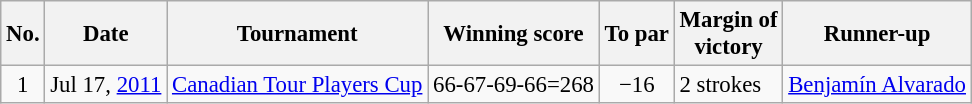<table class="wikitable" style="font-size:95%;">
<tr>
<th>No.</th>
<th>Date</th>
<th>Tournament</th>
<th>Winning score</th>
<th>To par</th>
<th>Margin of<br>victory</th>
<th>Runner-up</th>
</tr>
<tr>
<td align=center>1</td>
<td align=right>Jul 17, <a href='#'>2011</a></td>
<td><a href='#'>Canadian Tour Players Cup</a></td>
<td align=right>66-67-69-66=268</td>
<td align=center>−16</td>
<td>2 strokes</td>
<td> <a href='#'>Benjamín Alvarado</a></td>
</tr>
</table>
